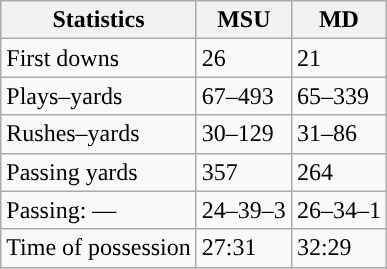<table class="wikitable" style="float:left">
<tr>
<th>Statistics</th>
<th>MSU</th>
<th>MD</th>
</tr>
<tr>
<td>First downs</td>
<td>26</td>
<td>21</td>
</tr>
<tr>
<td>Plays–yards</td>
<td>67–493</td>
<td>65–339</td>
</tr>
<tr>
<td>Rushes–yards</td>
<td>30–129</td>
<td>31–86</td>
</tr>
<tr>
<td>Passing yards</td>
<td>357</td>
<td>264</td>
</tr>
<tr>
<td>Passing: ––</td>
<td>24–39–3</td>
<td>26–34–1</td>
</tr>
<tr>
<td>Time of possession</td>
<td>27:31</td>
<td>32:29</td>
</tr>
</table>
